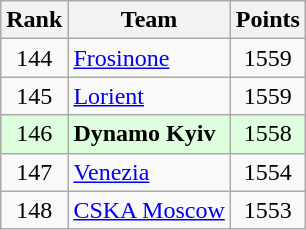<table class="wikitable" style="text-align: center;">
<tr>
<th>Rank</th>
<th>Team</th>
<th>Points</th>
</tr>
<tr>
<td>144</td>
<td align=left> <a href='#'>Frosinone</a></td>
<td>1559</td>
</tr>
<tr>
<td>145</td>
<td align=left> <a href='#'>Lorient</a></td>
<td>1559</td>
</tr>
<tr bgcolor="#ddffdd">
<td>146</td>
<td align=left> <strong>Dynamo Kyiv</strong></td>
<td>1558</td>
</tr>
<tr>
<td>147</td>
<td align=left> <a href='#'>Venezia</a></td>
<td>1554</td>
</tr>
<tr>
<td>148</td>
<td align=left> <a href='#'>CSKA Moscow</a></td>
<td>1553</td>
</tr>
</table>
